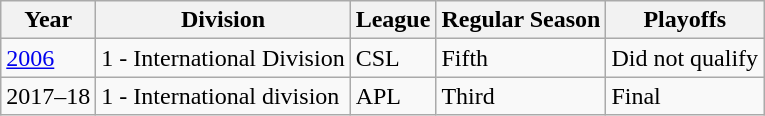<table class="wikitable">
<tr>
<th>Year</th>
<th>Division</th>
<th>League</th>
<th>Regular Season</th>
<th>Playoffs</th>
</tr>
<tr>
<td><a href='#'>2006</a></td>
<td>1 - International Division</td>
<td>CSL</td>
<td>Fifth</td>
<td>Did not qualify</td>
</tr>
<tr>
<td>2017–18</td>
<td>1 - International division</td>
<td>APL</td>
<td>Third</td>
<td>Final</td>
</tr>
</table>
